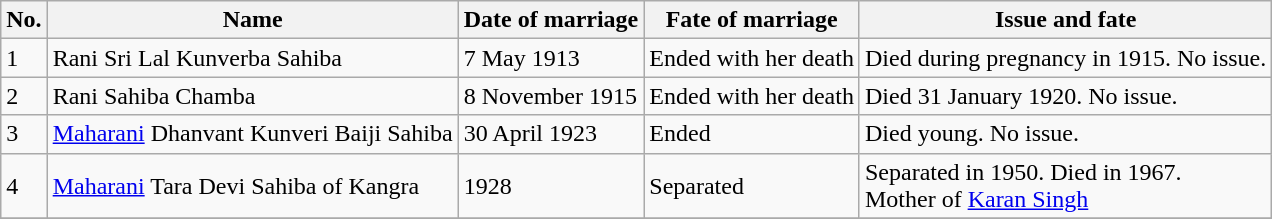<table class="wikitable">
<tr>
<th>No.</th>
<th>Name</th>
<th>Date of marriage</th>
<th>Fate of marriage</th>
<th>Issue and fate</th>
</tr>
<tr>
<td>1</td>
<td>Rani Sri Lal Kunverba Sahiba</td>
<td>7 May 1913</td>
<td>Ended with her death</td>
<td>Died during pregnancy in 1915. No issue.</td>
</tr>
<tr>
<td>2</td>
<td>Rani Sahiba Chamba</td>
<td>8 November 1915</td>
<td>Ended with her death</td>
<td>Died 31 January 1920. No issue.</td>
</tr>
<tr>
<td>3</td>
<td><a href='#'>Maharani</a> Dhanvant Kunveri Baiji Sahiba</td>
<td>30 April 1923</td>
<td>Ended</td>
<td>Died young. No issue.</td>
</tr>
<tr>
<td>4</td>
<td><a href='#'>Maharani</a> Tara Devi Sahiba of Kangra</td>
<td>1928</td>
<td>Separated</td>
<td>Separated in 1950. Died in 1967.<br> Mother of <a href='#'>Karan Singh</a></td>
</tr>
<tr>
</tr>
</table>
